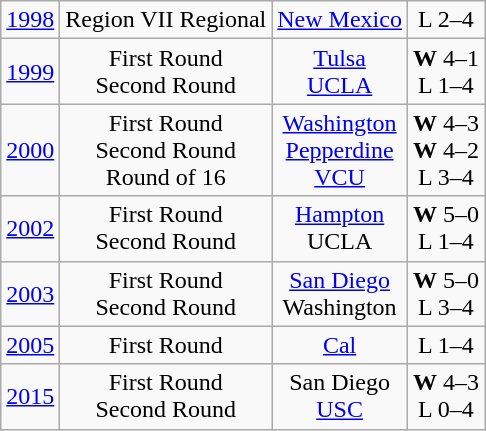<table class="wikitable sortable">
<tr align="center">
<td><a href='#'>1998</a></td>
<td>Region VII Regional</td>
<td><a href='#'>New Mexico</a></td>
<td>L 2–4</td>
</tr>
<tr align="center">
<td><a href='#'>1999</a></td>
<td>First Round<br>Second Round</td>
<td><a href='#'>Tulsa</a><br><a href='#'>UCLA</a></td>
<td><strong>W</strong> 4–1<br>L 1–4</td>
</tr>
<tr align="center">
<td><a href='#'>2000</a></td>
<td>First Round<br>Second Round<br>Round of 16</td>
<td><a href='#'>Washington</a><br><a href='#'>Pepperdine</a><br><a href='#'>VCU</a></td>
<td><strong>W</strong> 4–3<br><strong>W</strong> 4–2<br>L 3–4</td>
</tr>
<tr align="center">
<td><a href='#'>2002</a></td>
<td>First Round<br>Second Round</td>
<td><a href='#'>Hampton</a><br>UCLA</td>
<td><strong>W</strong> 5–0<br>L 1–4</td>
</tr>
<tr align="center">
<td><a href='#'>2003</a></td>
<td>First Round<br>Second Round</td>
<td><a href='#'>San Diego</a><br>Washington</td>
<td><strong>W</strong> 5–0<br>L 3–4</td>
</tr>
<tr align="center">
<td><a href='#'>2005</a></td>
<td>First Round</td>
<td><a href='#'>Cal</a></td>
<td>L 1–4</td>
</tr>
<tr align="center">
<td><a href='#'>2015</a></td>
<td>First Round<br>Second Round</td>
<td>San Diego<br><a href='#'>USC</a></td>
<td><strong>W</strong> 4–3<br>L 0–4</td>
</tr>
</table>
